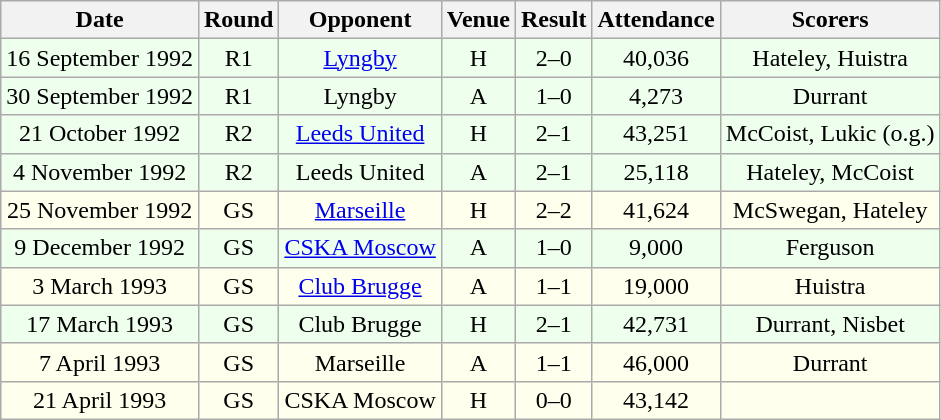<table class="wikitable sortable" style="font-size:100%; text-align:center">
<tr>
<th>Date</th>
<th>Round</th>
<th>Opponent</th>
<th>Venue</th>
<th>Result</th>
<th>Attendance</th>
<th>Scorers</th>
</tr>
<tr bgcolor = "#EEFFEE">
<td>16 September 1992</td>
<td>R1</td>
<td> <a href='#'>Lyngby</a></td>
<td>H</td>
<td>2–0</td>
<td>40,036</td>
<td>Hateley, Huistra</td>
</tr>
<tr bgcolor = "#EEFFEE">
<td>30 September 1992</td>
<td>R1</td>
<td> Lyngby</td>
<td>A</td>
<td>1–0</td>
<td>4,273</td>
<td>Durrant</td>
</tr>
<tr bgcolor = "#EEFFEE">
<td>21 October 1992</td>
<td>R2</td>
<td> <a href='#'>Leeds United</a></td>
<td>H</td>
<td>2–1</td>
<td>43,251</td>
<td>McCoist, Lukic (o.g.)</td>
</tr>
<tr bgcolor = "#EEFFEE">
<td>4 November 1992</td>
<td>R2</td>
<td> Leeds United</td>
<td>A</td>
<td>2–1</td>
<td>25,118</td>
<td>Hateley, McCoist</td>
</tr>
<tr bgcolor = "#FFFFEE">
<td>25 November 1992</td>
<td>GS</td>
<td> <a href='#'>Marseille</a></td>
<td>H</td>
<td>2–2</td>
<td>41,624</td>
<td>McSwegan, Hateley</td>
</tr>
<tr bgcolor = "#EEFFEE">
<td>9 December 1992</td>
<td>GS</td>
<td> <a href='#'>CSKA Moscow</a></td>
<td>A</td>
<td>1–0</td>
<td>9,000</td>
<td>Ferguson</td>
</tr>
<tr bgcolor = "#FFFFEE">
<td>3 March 1993</td>
<td>GS</td>
<td> <a href='#'>Club Brugge</a></td>
<td>A</td>
<td>1–1</td>
<td>19,000</td>
<td>Huistra</td>
</tr>
<tr bgcolor = "#EEFFEE">
<td>17 March 1993</td>
<td>GS</td>
<td> Club Brugge</td>
<td>H</td>
<td>2–1</td>
<td>42,731</td>
<td>Durrant, Nisbet</td>
</tr>
<tr bgcolor = "#FFFFEE">
<td>7 April 1993</td>
<td>GS</td>
<td> Marseille</td>
<td>A</td>
<td>1–1</td>
<td>46,000</td>
<td>Durrant</td>
</tr>
<tr bgcolor = "#FFFFEE">
<td>21 April 1993</td>
<td>GS</td>
<td> CSKA Moscow</td>
<td>H</td>
<td>0–0</td>
<td>43,142</td>
<td></td>
</tr>
</table>
